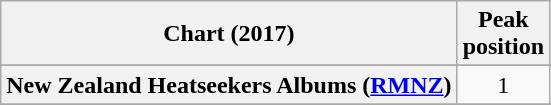<table class="wikitable sortable plainrowheaders" style="text-align:center">
<tr>
<th scope="col">Chart (2017)</th>
<th scope="col">Peak<br> position</th>
</tr>
<tr>
</tr>
<tr>
</tr>
<tr>
</tr>
<tr>
<th scope="row">New Zealand Heatseekers Albums (<a href='#'>RMNZ</a>)</th>
<td>1</td>
</tr>
<tr>
</tr>
<tr>
</tr>
<tr>
</tr>
<tr>
</tr>
<tr>
</tr>
<tr>
</tr>
<tr>
</tr>
<tr>
</tr>
<tr>
</tr>
<tr>
</tr>
</table>
